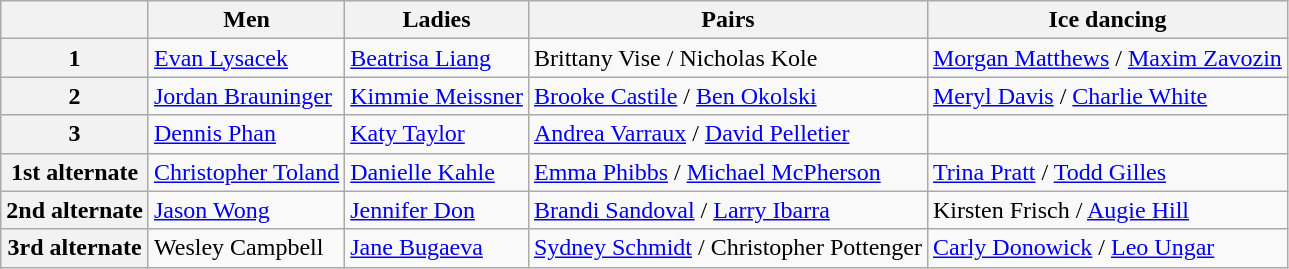<table class="wikitable">
<tr>
<th></th>
<th>Men</th>
<th>Ladies</th>
<th>Pairs</th>
<th>Ice dancing</th>
</tr>
<tr>
<th>1</th>
<td><a href='#'>Evan Lysacek</a></td>
<td><a href='#'>Beatrisa Liang</a></td>
<td>Brittany Vise / Nicholas Kole</td>
<td><a href='#'>Morgan Matthews</a> / <a href='#'>Maxim Zavozin</a></td>
</tr>
<tr>
<th>2</th>
<td><a href='#'>Jordan Brauninger</a></td>
<td><a href='#'>Kimmie Meissner</a></td>
<td><a href='#'>Brooke Castile</a> / <a href='#'>Ben Okolski</a></td>
<td><a href='#'>Meryl Davis</a> / <a href='#'>Charlie White</a></td>
</tr>
<tr>
<th>3</th>
<td><a href='#'>Dennis Phan</a></td>
<td><a href='#'>Katy Taylor</a></td>
<td><a href='#'>Andrea Varraux</a> / <a href='#'>David Pelletier</a></td>
<td></td>
</tr>
<tr>
<th>1st alternate</th>
<td><a href='#'>Christopher Toland</a></td>
<td><a href='#'>Danielle Kahle</a></td>
<td><a href='#'>Emma Phibbs</a> / <a href='#'>Michael McPherson</a></td>
<td><a href='#'>Trina Pratt</a> / <a href='#'>Todd Gilles</a></td>
</tr>
<tr>
<th>2nd alternate</th>
<td><a href='#'>Jason Wong</a></td>
<td><a href='#'>Jennifer Don</a></td>
<td><a href='#'>Brandi Sandoval</a> / <a href='#'>Larry Ibarra</a></td>
<td>Kirsten Frisch / <a href='#'>Augie Hill</a></td>
</tr>
<tr>
<th>3rd alternate</th>
<td>Wesley Campbell</td>
<td><a href='#'>Jane Bugaeva</a></td>
<td><a href='#'>Sydney Schmidt</a> / Christopher Pottenger</td>
<td><a href='#'>Carly Donowick</a> / <a href='#'>Leo Ungar</a></td>
</tr>
</table>
